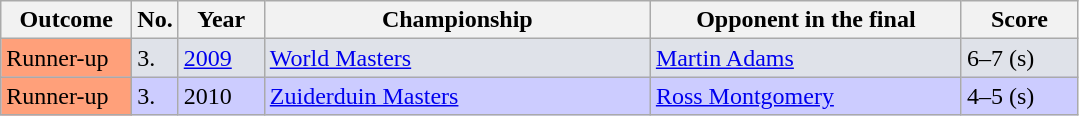<table class="wikitable">
<tr>
<th width="80">Outcome</th>
<th width="20">No.</th>
<th width="50">Year</th>
<th style="width:250px;">Championship</th>
<th style="width:200px;">Opponent in the final</th>
<th width="70">Score</th>
</tr>
<tr style="background:#dfe2e9;">
<td style="background:#ffa07a;">Runner-up</td>
<td>3.</td>
<td><a href='#'>2009</a></td>
<td><a href='#'>World Masters</a></td>
<td> <a href='#'>Martin Adams</a></td>
<td>6–7 (s)</td>
</tr>
<tr style="background:#ccf;">
<td style="background:#ffa07a;">Runner-up</td>
<td>3.</td>
<td>2010</td>
<td><a href='#'>Zuiderduin Masters</a></td>
<td> <a href='#'>Ross Montgomery</a></td>
<td>4–5 (s)</td>
</tr>
</table>
